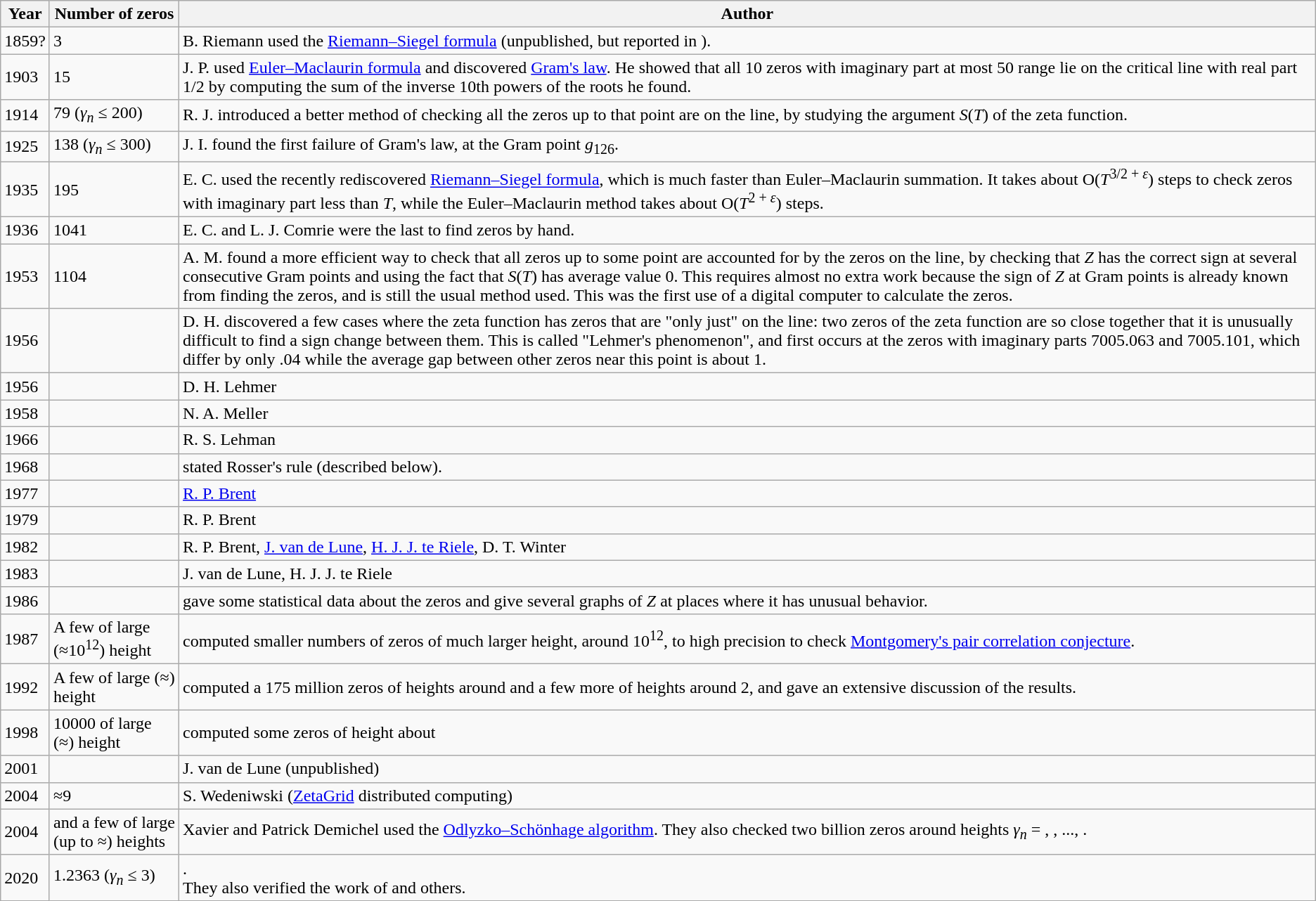<table class="wikitable">
<tr>
<th>Year</th>
<th>Number of zeros</th>
<th>Author</th>
</tr>
<tr>
<td>1859?</td>
<td>3</td>
<td>B. Riemann used the <a href='#'>Riemann–Siegel formula</a> (unpublished, but reported in ).</td>
</tr>
<tr>
<td>1903</td>
<td>15</td>
<td>J. P.  used <a href='#'>Euler–Maclaurin formula</a> and discovered <a href='#'>Gram's law</a>. He showed that all 10 zeros with imaginary part at most 50 range lie on the critical line with real part 1/2 by computing the sum of the inverse 10th powers of the roots he found.</td>
</tr>
<tr>
<td>1914</td>
<td>79 (<em>γ<sub>n</sub></em> ≤ 200)</td>
<td>R. J.  introduced a better method of checking all the zeros up to that point are on the line, by studying the argument <em>S</em>(<em>T</em>) of the zeta function.</td>
</tr>
<tr>
<td>1925</td>
<td>138 (<em>γ<sub>n</sub></em> ≤ 300)</td>
<td>J. I.  found the first failure of Gram's law, at the Gram point <em>g</em><sub>126</sub>.</td>
</tr>
<tr>
<td>1935</td>
<td>195</td>
<td>E. C.  used the recently rediscovered <a href='#'>Riemann–Siegel formula</a>, which is much faster than Euler–Maclaurin summation. It takes about O(<em>T</em><sup>3/2 + <em>ε</em></sup>) steps to check zeros with imaginary part less than <em>T</em>, while the Euler–Maclaurin method takes about O(<em>T</em><sup>2 + <em>ε</em></sup>) steps.</td>
</tr>
<tr>
<td>1936</td>
<td>1041</td>
<td>E. C.  and L. J. Comrie were the last to find zeros by hand.</td>
</tr>
<tr>
<td>1953</td>
<td>1104</td>
<td>A. M.  found a more efficient way to check that all zeros up to some point are accounted for by the zeros on the line, by checking that <em>Z</em> has the correct sign at several consecutive Gram points and using the fact that <em>S</em>(<em>T</em>) has average value 0. This requires almost no extra work because the sign of <em>Z</em> at Gram points is already known from finding the zeros, and is still the usual method used. This was the first use of a digital computer to calculate the zeros.</td>
</tr>
<tr>
<td>1956</td>
<td></td>
<td>D. H.  discovered a few cases where the zeta function has zeros that are "only just" on the line: two zeros of the zeta function are so close together that it is unusually difficult to find a sign change between them. This is called "Lehmer's phenomenon", and first occurs at the zeros with imaginary parts 7005.063 and 7005.101, which differ by only .04 while the average gap between other zeros near this point is about 1.</td>
</tr>
<tr>
<td>1956</td>
<td></td>
<td>D. H. Lehmer</td>
</tr>
<tr>
<td>1958</td>
<td></td>
<td>N. A. Meller</td>
</tr>
<tr>
<td>1966</td>
<td></td>
<td>R. S. Lehman</td>
</tr>
<tr>
<td>1968</td>
<td></td>
<td> stated Rosser's rule (described below).</td>
</tr>
<tr>
<td>1977</td>
<td></td>
<td><a href='#'>R. P. Brent</a></td>
</tr>
<tr>
<td>1979</td>
<td></td>
<td>R. P. Brent</td>
</tr>
<tr>
<td>1982</td>
<td></td>
<td>R. P. Brent, <a href='#'>J. van de Lune</a>, <a href='#'>H. J. J. te Riele</a>, D. T. Winter</td>
</tr>
<tr>
<td>1983</td>
<td></td>
<td>J. van de Lune, H. J. J. te Riele</td>
</tr>
<tr>
<td>1986</td>
<td></td>
<td> gave some statistical data about the zeros and give several graphs of <em>Z</em> at places where it has unusual behavior.</td>
</tr>
<tr>
<td>1987</td>
<td>A few of large (≈10<sup>12</sup>) height</td>
<td> computed smaller numbers of zeros of much larger height, around 10<sup>12</sup>, to high precision to check <a href='#'>Montgomery's pair correlation conjecture</a>.</td>
</tr>
<tr>
<td>1992</td>
<td>A few of large (≈) height</td>
<td> computed a 175 million zeros of heights around  and a few more of heights around 2, and gave an extensive discussion of the results.</td>
</tr>
<tr>
<td>1998</td>
<td>10000 of large (≈) height</td>
<td> computed some zeros of height about </td>
</tr>
<tr>
<td>2001</td>
<td></td>
<td>J. van de Lune (unpublished)</td>
</tr>
<tr>
<td>2004</td>
<td>≈9</td>
<td>S. Wedeniwski (<a href='#'>ZetaGrid</a> distributed computing)</td>
</tr>
<tr>
<td>2004</td>
<td> and a few of large (up to ≈) heights</td>
<td>Xavier  and Patrick Demichel used the <a href='#'>Odlyzko–Schönhage algorithm</a>. They also checked two billion zeros around heights <em>γ<sub>n</sub></em> = , , ..., .</td>
</tr>
<tr>
<td>2020</td>
<td>1.2363 (<em>γ<sub>n</sub></em> ≤ 3)</td>
<td>.<br>They also verified the work of  and others.</td>
</tr>
</table>
